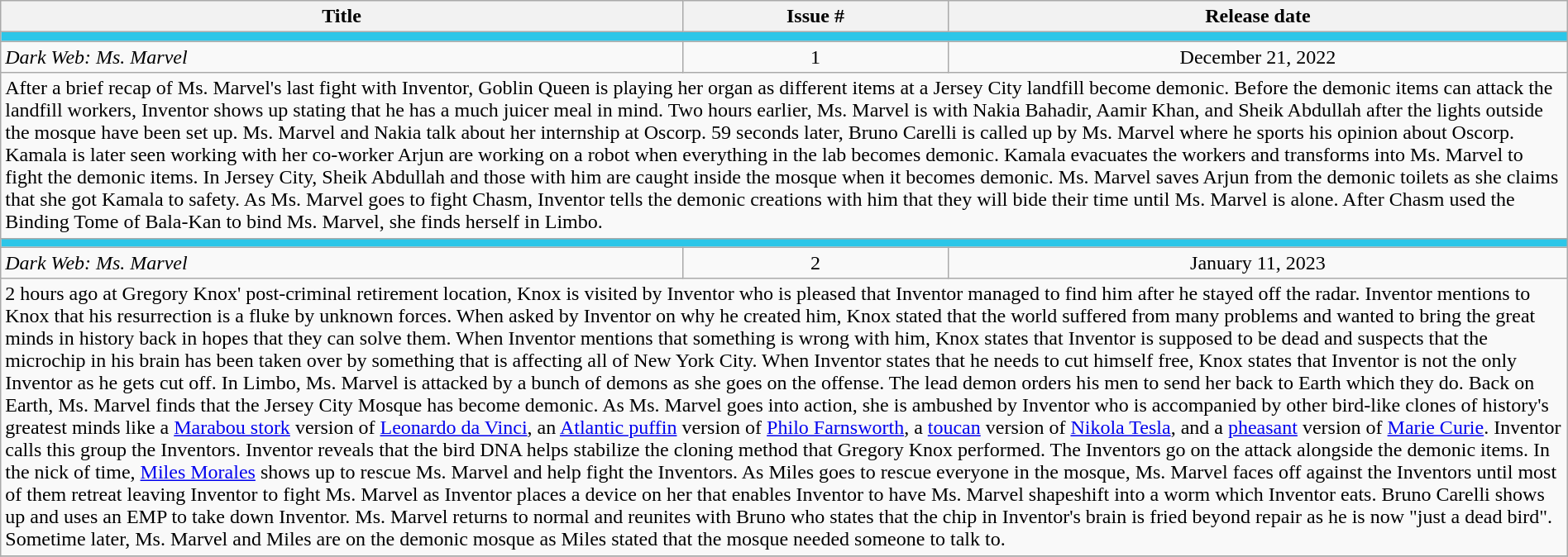<table class="wikitable" style="width:100%;">
<tr>
<th>Title</th>
<th>Issue #</th>
<th>Release date</th>
</tr>
<tr>
<td colspan="6" style="background:#2CC6E8;"></td>
</tr>
<tr>
<td><em>Dark Web: Ms. Marvel</em></td>
<td style="text-align:center;">1</td>
<td style="text-align:center;">December 21, 2022</td>
</tr>
<tr>
<td colspan="6">After a brief recap of Ms. Marvel's last fight with Inventor, Goblin Queen is playing her organ as different items at a Jersey City landfill become demonic. Before the demonic items can attack the landfill workers, Inventor shows up stating that he has a much juicer meal in mind. Two hours earlier, Ms. Marvel is with Nakia Bahadir, Aamir Khan, and Sheik Abdullah after the lights outside the mosque have been set up. Ms. Marvel and Nakia talk about her internship at Oscorp. 59 seconds later, Bruno Carelli is called up by Ms. Marvel where he sports his opinion about Oscorp. Kamala is later seen working with her co-worker Arjun are working on a robot when everything in the lab becomes demonic. Kamala evacuates the workers and transforms into Ms. Marvel to fight the demonic items. In Jersey City, Sheik Abdullah and those with him are caught inside the mosque when it becomes demonic. Ms. Marvel saves Arjun from the demonic toilets as she claims that she got Kamala to safety. As Ms. Marvel goes to fight Chasm, Inventor tells the demonic creations with him that they will bide their time until Ms. Marvel is alone. After Chasm used the Binding Tome of Bala-Kan to bind Ms. Marvel, she finds herself in Limbo.</td>
</tr>
<tr>
<td colspan="6" style="background:#2CC6E8;"></td>
</tr>
<tr>
<td><em>Dark Web: Ms. Marvel</em></td>
<td style="text-align:center;">2</td>
<td style="text-align:center;">January 11, 2023</td>
</tr>
<tr>
<td colspan="6">2 hours ago at Gregory Knox' post-criminal retirement location, Knox is visited by Inventor who is pleased that Inventor managed to find him after he stayed off the radar. Inventor mentions to Knox that his resurrection is a fluke by unknown forces. When asked by Inventor on why he created him, Knox stated that the world suffered from many problems and wanted to bring the great minds in history back in hopes that they can solve them. When Inventor mentions that something is wrong with him, Knox states that Inventor is supposed to be dead and suspects that the microchip in his brain has been taken over by something that is affecting all of New York City. When Inventor states that he needs to cut himself free, Knox states that Inventor is not the only Inventor as he gets cut off. In Limbo, Ms. Marvel is attacked by a bunch of demons as she goes on the offense. The lead demon orders his men to send her back to Earth which they do. Back on Earth, Ms. Marvel finds that the Jersey City Mosque has become demonic. As Ms. Marvel goes into action, she is ambushed by Inventor who is accompanied by other bird-like clones of history's greatest minds like a <a href='#'>Marabou stork</a> version of <a href='#'>Leonardo da Vinci</a>, an <a href='#'>Atlantic puffin</a> version of <a href='#'>Philo Farnsworth</a>, a <a href='#'>toucan</a> version of <a href='#'>Nikola Tesla</a>, and a <a href='#'>pheasant</a> version of <a href='#'>Marie Curie</a>. Inventor calls this group the Inventors. Inventor reveals that the bird DNA helps stabilize the cloning method that Gregory Knox performed. The Inventors go on the attack alongside the demonic items. In the nick of time, <a href='#'>Miles Morales</a> shows up to rescue Ms. Marvel and help fight the Inventors. As Miles goes to rescue everyone in the mosque, Ms. Marvel faces off against the Inventors until most of them retreat leaving Inventor to fight Ms. Marvel as Inventor places a device on her that enables Inventor to have Ms. Marvel shapeshift into a worm which Inventor eats. Bruno Carelli shows up and uses an EMP to take down Inventor. Ms. Marvel returns to normal and reunites with Bruno who states that the chip in Inventor's brain is fried beyond repair as he is now "just a dead bird". Sometime later, Ms. Marvel and Miles are on the demonic mosque as Miles stated that the mosque needed someone to talk to.</td>
</tr>
<tr>
</tr>
</table>
